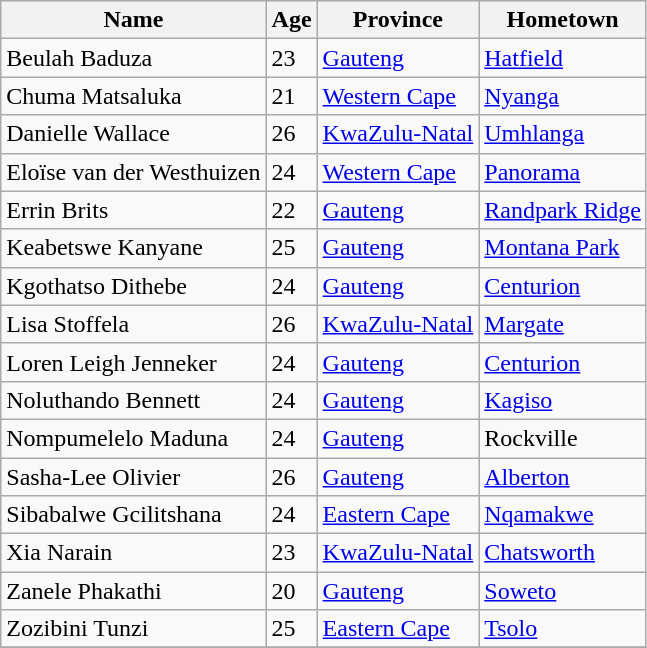<table class="wikitable sortable">
<tr>
<th>Name</th>
<th>Age</th>
<th>Province</th>
<th>Hometown</th>
</tr>
<tr>
<td>Beulah Baduza</td>
<td>23</td>
<td><a href='#'>Gauteng</a></td>
<td><a href='#'>Hatfield</a></td>
</tr>
<tr>
<td>Chuma Matsaluka</td>
<td>21</td>
<td><a href='#'>Western Cape</a></td>
<td><a href='#'>Nyanga</a></td>
</tr>
<tr>
<td>Danielle Wallace</td>
<td>26</td>
<td><a href='#'>KwaZulu-Natal</a></td>
<td><a href='#'>Umhlanga</a></td>
</tr>
<tr>
<td>Eloïse van der Westhuizen</td>
<td>24</td>
<td><a href='#'>Western Cape</a></td>
<td><a href='#'>Panorama</a></td>
</tr>
<tr>
<td>Errin Brits</td>
<td>22</td>
<td><a href='#'>Gauteng</a></td>
<td><a href='#'>Randpark Ridge</a></td>
</tr>
<tr>
<td>Keabetswe Kanyane</td>
<td>25</td>
<td><a href='#'>Gauteng</a></td>
<td><a href='#'>Montana Park</a></td>
</tr>
<tr>
<td>Kgothatso Dithebe</td>
<td>24</td>
<td><a href='#'>Gauteng</a></td>
<td><a href='#'>Centurion</a></td>
</tr>
<tr>
<td>Lisa Stoffela</td>
<td>26</td>
<td><a href='#'>KwaZulu-Natal</a></td>
<td><a href='#'>Margate</a></td>
</tr>
<tr>
<td>Loren Leigh Jenneker</td>
<td>24</td>
<td><a href='#'>Gauteng</a></td>
<td><a href='#'>Centurion</a></td>
</tr>
<tr>
<td>Noluthando Bennett</td>
<td>24</td>
<td><a href='#'>Gauteng</a></td>
<td><a href='#'>Kagiso</a></td>
</tr>
<tr>
<td>Nompumelelo Maduna</td>
<td>24</td>
<td><a href='#'>Gauteng</a></td>
<td>Rockville</td>
</tr>
<tr>
<td>Sasha-Lee Olivier</td>
<td>26</td>
<td><a href='#'>Gauteng</a></td>
<td><a href='#'>Alberton</a></td>
</tr>
<tr>
<td>Sibabalwe Gcilitshana</td>
<td>24</td>
<td><a href='#'>Eastern Cape</a></td>
<td><a href='#'>Nqamakwe</a></td>
</tr>
<tr>
<td>Xia Narain</td>
<td>23</td>
<td><a href='#'>KwaZulu-Natal</a></td>
<td><a href='#'>Chatsworth</a></td>
</tr>
<tr>
<td>Zanele Phakathi</td>
<td>20</td>
<td><a href='#'>Gauteng</a></td>
<td><a href='#'>Soweto</a></td>
</tr>
<tr>
<td>Zozibini Tunzi</td>
<td>25</td>
<td><a href='#'>Eastern Cape</a></td>
<td><a href='#'>Tsolo</a></td>
</tr>
<tr>
</tr>
</table>
